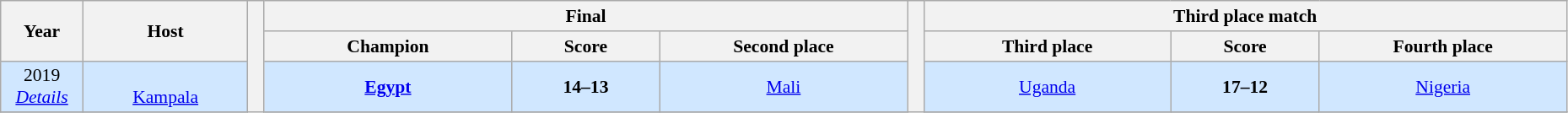<table class="wikitable" style="font-size:90%; width: 98%; text-align: center;">
<tr>
<th rowspan="2" width="5%">Year</th>
<th rowspan="2" width="10%">Host</th>
<th rowspan="5" width="1%" bgcolor="ffffff"></th>
<th colspan="3">Final</th>
<th rowspan="5" width="1%" bgcolor="ffffff"></th>
<th colspan="3">Third place match</th>
</tr>
<tr bgcolor="#EFEFEF">
<th width="15%">Champion</th>
<th width="9%">Score</th>
<th width="15%">Second place</th>
<th width="15%">Third place</th>
<th width="9%">Score</th>
<th width="15%">Fourth place</th>
</tr>
<tr bgcolor="#D0E7FF">
<td>2019<br><em><a href='#'>Details</a></em></td>
<td><br><a href='#'>Kampala</a></td>
<td><strong> <a href='#'>Egypt</a></strong></td>
<td><strong>14–13</strong></td>
<td> <a href='#'>Mali</a></td>
<td> <a href='#'>Uganda</a></td>
<td><strong>17–12</strong></td>
<td> <a href='#'>Nigeria</a></td>
</tr>
<tr>
</tr>
</table>
